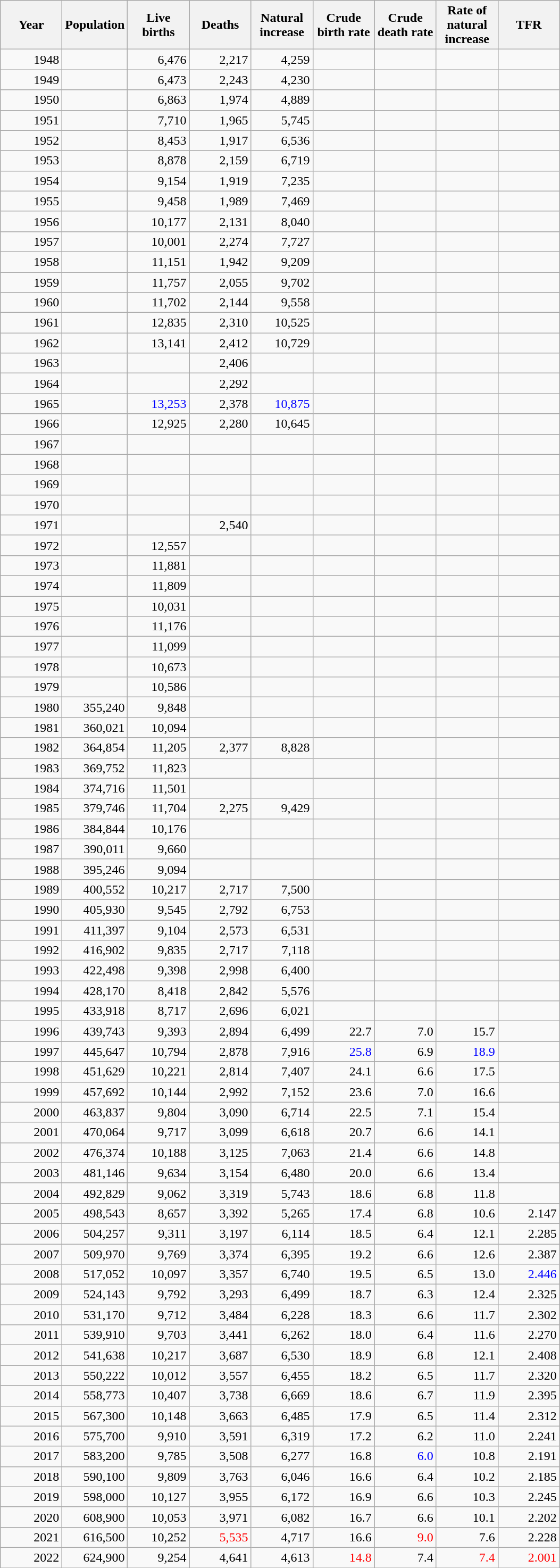<table class="wikitable sortable" style="text-align: right;">
<tr>
<th width="70">Year</th>
<th width="70">Population</th>
<th width="70">Live births</th>
<th width="70">Deaths</th>
<th width="70">Natural increase</th>
<th width="70">Crude birth rate</th>
<th width="70">Crude death rate</th>
<th width="70">Rate of natural increase</th>
<th width="70">TFR</th>
</tr>
<tr>
<td align="right">1948</td>
<td align="right"></td>
<td align="right">6,476</td>
<td align="right">2,217</td>
<td align="right">4,259</td>
<td align="right"></td>
<td align="right"></td>
<td align="right"></td>
<td align="right"></td>
</tr>
<tr>
<td align="right">1949</td>
<td align="right"></td>
<td align="right">6,473</td>
<td align="right">2,243</td>
<td align="right">4,230</td>
<td align="right"></td>
<td align="right"></td>
<td align="right"></td>
<td align="right"></td>
</tr>
<tr>
<td align="right">1950</td>
<td align="right"></td>
<td align="right">6,863</td>
<td align="right">1,974</td>
<td align="right">4,889</td>
<td align="right"></td>
<td align="right"></td>
<td align="right"></td>
<td align="right"></td>
</tr>
<tr>
<td align="right">1951</td>
<td align="right"></td>
<td align="right">7,710</td>
<td align="right">1,965</td>
<td align="right">5,745</td>
<td align="right"></td>
<td align="right"></td>
<td align="right"></td>
<td align="right"></td>
</tr>
<tr>
<td align="right">1952</td>
<td align="right"></td>
<td align="right">8,453</td>
<td align="right">1,917</td>
<td align="right">6,536</td>
<td align="right"></td>
<td align="right"></td>
<td align="right"></td>
<td align="right"></td>
</tr>
<tr>
<td align="right">1953</td>
<td align="right"></td>
<td align="right">8,878</td>
<td align="right">2,159</td>
<td align="right">6,719</td>
<td align="right"></td>
<td align="right"></td>
<td align="right"></td>
<td align="right"></td>
</tr>
<tr>
<td align="right">1954</td>
<td align="right"></td>
<td align="right">9,154</td>
<td align="right">1,919</td>
<td align="right">7,235</td>
<td align="right"></td>
<td align="right"></td>
<td align="right"></td>
<td align="right"></td>
</tr>
<tr>
<td align="right">1955</td>
<td align="right"></td>
<td align="right">9,458</td>
<td align="right">1,989</td>
<td align="right">7,469</td>
<td align="right"></td>
<td align="right"></td>
<td align="right"></td>
<td align="right"></td>
</tr>
<tr>
<td align="right">1956</td>
<td align="right"></td>
<td align="right">10,177</td>
<td align="right">2,131</td>
<td align="right">8,040</td>
<td align="right"></td>
<td align="right"></td>
<td align="right"></td>
<td align="right"></td>
</tr>
<tr>
<td align="right">1957</td>
<td align="right"></td>
<td align="right">10,001</td>
<td align="right">2,274</td>
<td align="right">7,727</td>
<td align="right"></td>
<td align="right"></td>
<td align="right"></td>
<td align="right"></td>
</tr>
<tr>
<td align="right">1958</td>
<td align="right"></td>
<td align="right">11,151</td>
<td align="right">1,942</td>
<td align="right">9,209</td>
<td align="right"></td>
<td align="right"></td>
<td align="right"></td>
<td align="right"></td>
</tr>
<tr>
<td align="right">1959</td>
<td align="right"></td>
<td align="right">11,757</td>
<td align="right">2,055</td>
<td align="right">9,702</td>
<td align="right"></td>
<td align="right"></td>
<td align="right"></td>
<td align="right"></td>
</tr>
<tr>
<td align="right">1960</td>
<td align="right"></td>
<td align="right">11,702</td>
<td align="right">2,144</td>
<td align="right">9,558</td>
<td align="right"></td>
<td align="right"></td>
<td align="right"></td>
<td align="right"></td>
</tr>
<tr>
<td align="right">1961</td>
<td align="right"></td>
<td align="right">12,835</td>
<td align="right">2,310</td>
<td align="right">10,525</td>
<td align="right"></td>
<td align="right"></td>
<td align="right"></td>
<td align="right"></td>
</tr>
<tr>
<td align="right">1962</td>
<td align="right"></td>
<td align="right">13,141</td>
<td align="right">2,412</td>
<td align="right">10,729</td>
<td align="right"></td>
<td align="right"></td>
<td align="right"></td>
<td align="right"></td>
</tr>
<tr>
<td align="right">1963</td>
<td align="right"></td>
<td align="right"></td>
<td align="right">2,406</td>
<td align="right"></td>
<td align="right"></td>
<td align="right"></td>
<td align="right"></td>
<td align="right"></td>
</tr>
<tr>
<td align="right">1964</td>
<td align="right"></td>
<td align="right"></td>
<td align="right">2,292</td>
<td align="right"></td>
<td align="right"></td>
<td align="right"></td>
<td align="right"></td>
<td align="right"></td>
</tr>
<tr>
<td align="right">1965</td>
<td align="right"></td>
<td style="color:blue">13,253</td>
<td align="right">2,378</td>
<td style="color:blue">10,875</td>
<td align="right"></td>
<td align="right"></td>
<td align="right"></td>
<td align="right"></td>
</tr>
<tr>
<td align="right">1966</td>
<td align="right"></td>
<td align="right">12,925</td>
<td align="right">2,280</td>
<td align="right">10,645</td>
<td align="right"></td>
<td align="right"></td>
<td align="right"></td>
<td align="right"></td>
</tr>
<tr>
<td align="right">1967</td>
<td align="right"></td>
<td align="right"></td>
<td align="right"></td>
<td align="right"></td>
<td align="right"></td>
<td align="right"></td>
<td align="right"></td>
<td align="right"></td>
</tr>
<tr>
<td align="right">1968</td>
<td align="right"></td>
<td align="right"></td>
<td align="right"></td>
<td align="right"></td>
<td align="right"></td>
<td align="right"></td>
<td align="right"></td>
<td align="right"></td>
</tr>
<tr>
<td align="right">1969</td>
<td align="right"></td>
<td align="right"></td>
<td align="right"></td>
<td align="right"></td>
<td align="right"></td>
<td align="right"></td>
<td align="right"></td>
<td align="right"></td>
</tr>
<tr>
<td align="right">1970</td>
<td align="right"></td>
<td align="right"></td>
<td align="right"></td>
<td align="right"></td>
<td align="right"></td>
<td align="right"></td>
<td align="right"></td>
<td align="right"></td>
</tr>
<tr>
<td align="right">1971</td>
<td align="right"></td>
<td align="right"></td>
<td align="right">2,540</td>
<td align="right"></td>
<td align="right"></td>
<td align="right"></td>
<td align="right"></td>
<td align="right"></td>
</tr>
<tr>
<td align="right">1972</td>
<td align="right"></td>
<td align="right">12,557</td>
<td align="right"></td>
<td align="right"></td>
<td align="right"></td>
<td align="right"></td>
<td align="right"></td>
<td align="right"></td>
</tr>
<tr>
<td align="right">1973</td>
<td align="right"></td>
<td align="right">11,881</td>
<td align="right"></td>
<td align="right"></td>
<td align="right"></td>
<td align="right"></td>
<td align="right"></td>
<td align="right"></td>
</tr>
<tr>
<td align="right">1974</td>
<td align="right"></td>
<td align="right">11,809</td>
<td align="right"></td>
<td align="right"></td>
<td align="right"></td>
<td align="right"></td>
<td align="right"></td>
<td align="right"></td>
</tr>
<tr>
<td align="right">1975</td>
<td align="right"></td>
<td align="right">10,031</td>
<td align="right"></td>
<td align="right"></td>
<td align="right"></td>
<td align="right"></td>
<td align="right"></td>
<td align="right"></td>
</tr>
<tr>
<td align="right">1976</td>
<td align="right"></td>
<td align="right">11,176</td>
<td align="right"></td>
<td align="right"></td>
<td align="right"></td>
<td align="right"></td>
<td align="right"></td>
<td align="right"></td>
</tr>
<tr>
<td align="right">1977</td>
<td align="right"></td>
<td align="right">11,099</td>
<td align="right"></td>
<td align="right"></td>
<td align="right"></td>
<td align="right"></td>
<td align="right"></td>
<td align="right"></td>
</tr>
<tr>
<td align="right">1978</td>
<td align="right"></td>
<td align="right">10,673</td>
<td align="right"></td>
<td align="right"></td>
<td align="right"></td>
<td align="right"></td>
<td align="right"></td>
<td align="right"></td>
</tr>
<tr>
<td align="right">1979</td>
<td align="right"></td>
<td align="right">10,586</td>
<td align="right"></td>
<td align="right"></td>
<td align="right"></td>
<td align="right"></td>
<td align="right"></td>
<td align="right"></td>
</tr>
<tr>
<td align="right">1980</td>
<td align="right">355,240</td>
<td align="right">9,848</td>
<td align="right"></td>
<td align="right"></td>
<td align="right"></td>
<td align="right"></td>
<td align="right"></td>
<td align="right"></td>
</tr>
<tr>
<td align="right">1981</td>
<td align="right">360,021</td>
<td align="right">10,094</td>
<td align="right"></td>
<td align="right"></td>
<td align="right"></td>
<td align="right"></td>
<td align="right"></td>
<td align="right"></td>
</tr>
<tr>
<td align="right">1982</td>
<td align="right">364,854</td>
<td align="right">11,205</td>
<td align="right">2,377</td>
<td align="right">8,828</td>
<td align="right"></td>
<td align="right"></td>
<td align="right"></td>
<td align="right"></td>
</tr>
<tr>
<td align="right">1983</td>
<td align="right">369,752</td>
<td align="right">11,823</td>
<td align="right"></td>
<td align="right"></td>
<td align="right"></td>
<td align="right"></td>
<td align="right"></td>
<td align="right"></td>
</tr>
<tr>
<td align="right">1984</td>
<td align="right">374,716</td>
<td align="right">11,501</td>
<td align="right"></td>
<td align="right"></td>
<td align="right"></td>
<td align="right"></td>
<td align="right"></td>
<td align="right"></td>
</tr>
<tr>
<td align="right">1985</td>
<td align="right">379,746</td>
<td align="right">11,704</td>
<td align="right">2,275</td>
<td align="right">9,429</td>
<td align="right"></td>
<td align="right"></td>
<td align="right"></td>
<td align="right"></td>
</tr>
<tr>
<td align="right">1986</td>
<td align="right">384,844</td>
<td align="right">10,176</td>
<td align="right"></td>
<td align="right"></td>
<td align="right"></td>
<td align="right"></td>
<td align="right"></td>
<td align="right"></td>
</tr>
<tr>
<td align="right">1987</td>
<td align="right">390,011</td>
<td align="right">9,660</td>
<td align="right"></td>
<td align="right"></td>
<td align="right"></td>
<td align="right"></td>
<td align="right"></td>
<td align="right"></td>
</tr>
<tr>
<td align="right">1988</td>
<td align="right">395,246</td>
<td align="right">9,094</td>
<td align="right"></td>
<td align="right"></td>
<td align="right"></td>
<td align="right"></td>
<td align="right"></td>
<td align="right"></td>
</tr>
<tr>
<td align="right">1989</td>
<td align="right">400,552</td>
<td align="right">10,217</td>
<td align="right">2,717</td>
<td align="right">7,500</td>
<td align="right"></td>
<td align="right"></td>
<td align="right"></td>
<td align="right"></td>
</tr>
<tr>
<td align="right">1990</td>
<td align="right">405,930</td>
<td align="right">9,545</td>
<td align="right">2,792</td>
<td align="right">6,753</td>
<td align="right"></td>
<td align="right"></td>
<td align="right"></td>
<td align="right"></td>
</tr>
<tr>
<td align="right">1991</td>
<td align="right">411,397</td>
<td align="right">9,104</td>
<td align="right">2,573</td>
<td align="right">6,531</td>
<td align="right"></td>
<td align="right"></td>
<td align="right"></td>
<td align="right"></td>
</tr>
<tr>
<td align="right">1992</td>
<td align="right">416,902</td>
<td align="right">9,835</td>
<td align="right">2,717</td>
<td align="right">7,118</td>
<td align="right"></td>
<td align="right"></td>
<td align="right"></td>
<td align="right"></td>
</tr>
<tr>
<td align="right">1993</td>
<td align="right">422,498</td>
<td align="right">9,398</td>
<td align="right">2,998</td>
<td align="right">6,400</td>
<td align="right"></td>
<td align="right"></td>
<td align="right"></td>
<td align="right"></td>
</tr>
<tr>
<td align="right">1994</td>
<td align="right">428,170</td>
<td align="right">8,418</td>
<td align="right">2,842</td>
<td align="right">5,576</td>
<td align="right"></td>
<td align="right"></td>
<td align="right"></td>
<td align="right"></td>
</tr>
<tr>
<td align="right">1995</td>
<td align="right">433,918</td>
<td align="right">8,717</td>
<td align="right">2,696</td>
<td align="right">6,021</td>
<td align="right"></td>
<td align="right"></td>
<td align="right"></td>
<td align="right"></td>
</tr>
<tr>
<td align="right">1996</td>
<td align="right">439,743</td>
<td align="right">9,393</td>
<td align="right">2,894</td>
<td align="right">6,499</td>
<td align="right">22.7</td>
<td align="right">7.0</td>
<td align="right">15.7</td>
<td align="right"></td>
</tr>
<tr>
<td align="right">1997</td>
<td align="right">445,647</td>
<td align="right">10,794</td>
<td align="right">2,878</td>
<td align="right">7,916</td>
<td style="color:blue">25.8</td>
<td align="right">6.9</td>
<td style="color:blue">18.9</td>
<td align="right"></td>
</tr>
<tr>
<td align="right">1998</td>
<td align="right">451,629</td>
<td align="right">10,221</td>
<td align="right">2,814</td>
<td align="right">7,407</td>
<td align="right">24.1</td>
<td align="right">6.6</td>
<td align="right">17.5</td>
<td align="right"></td>
</tr>
<tr>
<td align="right">1999</td>
<td align="right">457,692</td>
<td align="right">10,144</td>
<td align="right">2,992</td>
<td align="right">7,152</td>
<td align="right">23.6</td>
<td align="right">7.0</td>
<td align="right">16.6</td>
<td align="right"></td>
</tr>
<tr>
<td align="right">2000</td>
<td align="right">463,837</td>
<td align="right">9,804</td>
<td align="right">3,090</td>
<td align="right">6,714</td>
<td align="right">22.5</td>
<td align="right">7.1</td>
<td align="right">15.4</td>
<td align="right"></td>
</tr>
<tr>
<td align="right">2001</td>
<td align="right">470,064</td>
<td align="right">9,717</td>
<td align="right">3,099</td>
<td align="right">6,618</td>
<td align="right">20.7</td>
<td align="right">6.6</td>
<td align="right">14.1</td>
<td align="right"></td>
</tr>
<tr>
<td align="right">2002</td>
<td align="right">476,374</td>
<td align="right">10,188</td>
<td align="right">3,125</td>
<td align="right">7,063</td>
<td align="right">21.4</td>
<td align="right">6.6</td>
<td align="right">14.8</td>
<td align="right"></td>
</tr>
<tr>
<td align="right">2003</td>
<td align="right">481,146</td>
<td align="right">9,634</td>
<td align="right">3,154</td>
<td align="right">6,480</td>
<td align="right">20.0</td>
<td align="right">6.6</td>
<td align="right">13.4</td>
<td align="right"></td>
</tr>
<tr>
<td align="right">2004</td>
<td align="right">492,829</td>
<td align="right">9,062</td>
<td align="right">3,319</td>
<td align="right">5,743</td>
<td align="right">18.6</td>
<td align="right">6.8</td>
<td align="right">11.8</td>
<td align="right"></td>
</tr>
<tr>
<td align="right">2005</td>
<td align="right">498,543</td>
<td align="right">8,657</td>
<td align="right">3,392</td>
<td align="right">5,265</td>
<td align="right">17.4</td>
<td align="right">6.8</td>
<td align="right">10.6</td>
<td align="right">2.147</td>
</tr>
<tr>
<td align="right">2006</td>
<td align="right">504,257</td>
<td align="right">9,311</td>
<td align="right">3,197</td>
<td align="right">6,114</td>
<td align="right">18.5</td>
<td align="right">6.4</td>
<td align="right">12.1</td>
<td align="right">2.285</td>
</tr>
<tr>
<td align="right">2007</td>
<td align="right">509,970</td>
<td align="right">9,769</td>
<td align="right">3,374</td>
<td align="right">6,395</td>
<td align="right">19.2</td>
<td align="right">6.6</td>
<td align="right">12.6</td>
<td align="right">2.387</td>
</tr>
<tr>
<td align="right">2008</td>
<td align="right">517,052</td>
<td align="right">10,097</td>
<td align="right">3,357</td>
<td align="right">6,740</td>
<td align="right">19.5</td>
<td align="right">6.5</td>
<td align="right">13.0</td>
<td style="color:blue">2.446</td>
</tr>
<tr>
<td align="right">2009</td>
<td align="right">524,143</td>
<td align="right">9,792</td>
<td align="right">3,293</td>
<td align="right">6,499</td>
<td align="right">18.7</td>
<td align="right">6.3</td>
<td align="right">12.4</td>
<td align="right">2.325</td>
</tr>
<tr>
<td align="right">2010</td>
<td align="right">531,170</td>
<td align="right">9,712</td>
<td align="right">3,484</td>
<td align="right">6,228</td>
<td align="right">18.3</td>
<td align="right">6.6</td>
<td align="right">11.7</td>
<td align="right">2.302</td>
</tr>
<tr>
<td align="right">2011</td>
<td align="right">539,910</td>
<td align="right">9,703</td>
<td align="right">3,441</td>
<td align="right">6,262</td>
<td align="right">18.0</td>
<td align="right">6.4</td>
<td align="right">11.6</td>
<td align="right">2.270</td>
</tr>
<tr>
<td align="right">2012</td>
<td align="right">541,638</td>
<td align="right">10,217</td>
<td align="right">3,687</td>
<td align="right">6,530</td>
<td align="right">18.9</td>
<td align="right">6.8</td>
<td align="right">12.1</td>
<td align="right">2.408</td>
</tr>
<tr>
<td align="right">2013</td>
<td align="right">550,222</td>
<td align="right">10,012</td>
<td align="right">3,557</td>
<td align="right">6,455</td>
<td align="right">18.2</td>
<td align="right">6.5</td>
<td align="right">11.7</td>
<td align="right">2.320</td>
</tr>
<tr>
<td align="right">2014</td>
<td align="right">558,773</td>
<td align="right">10,407</td>
<td align="right">3,738</td>
<td align="right">6,669</td>
<td align="right">18.6</td>
<td align="right">6.7</td>
<td align="right">11.9</td>
<td align="right">2.395</td>
</tr>
<tr>
<td align="right">2015</td>
<td align="right">567,300</td>
<td align="right">10,148</td>
<td align="right">3,663</td>
<td align="right">6,485</td>
<td align="right">17.9</td>
<td align="right">6.5</td>
<td align="right">11.4</td>
<td align="right">2.312</td>
</tr>
<tr>
<td align="right">2016</td>
<td align="right">575,700</td>
<td align="right">9,910</td>
<td align="right">3,591</td>
<td align="right">6,319</td>
<td align="right">17.2</td>
<td align="right">6.2</td>
<td align="right">11.0</td>
<td align="right">2.241</td>
</tr>
<tr>
<td align="right">2017</td>
<td align="right">583,200</td>
<td align="right">9,785</td>
<td align="right">3,508</td>
<td align="right">6,277</td>
<td align="right">16.8</td>
<td style="color:blue">6.0</td>
<td align="right">10.8</td>
<td align="right">2.191</td>
</tr>
<tr>
<td align="right">2018</td>
<td align="right">590,100</td>
<td align="right">9,809</td>
<td align="right">3,763</td>
<td align="right">6,046</td>
<td align="right">16.6</td>
<td align="right">6.4</td>
<td align="right">10.2</td>
<td align="right">2.185</td>
</tr>
<tr>
<td align="right">2019</td>
<td align="right">598,000</td>
<td align="right">10,127</td>
<td align="right">3,955</td>
<td align="right">6,172</td>
<td align="right">16.9</td>
<td align="right">6.6</td>
<td align="right">10.3</td>
<td align="right">2.245</td>
</tr>
<tr>
<td align="right">2020</td>
<td align="right">608,900</td>
<td align="right">10,053</td>
<td align="right">3,971</td>
<td align="right">6,082</td>
<td align="right">16.7</td>
<td align="right">6.6</td>
<td align="right">10.1</td>
<td align="right">2.202</td>
</tr>
<tr>
<td align="right">2021</td>
<td align="right">616,500</td>
<td align="right">10,252</td>
<td style="color:red">5,535</td>
<td align="right">4,717</td>
<td align="right">16.6</td>
<td style="color:red">9.0</td>
<td align="right">7.6</td>
<td align="right">2.228</td>
</tr>
<tr>
<td align="right">2022</td>
<td align="right">624,900</td>
<td align="right">9,254</td>
<td align="right">4,641</td>
<td align="right">4,613</td>
<td style="color:red">14.8</td>
<td align="right">7.4</td>
<td style="color:red">7.4</td>
<td style="color:red">2.001</td>
</tr>
<tr>
</tr>
</table>
